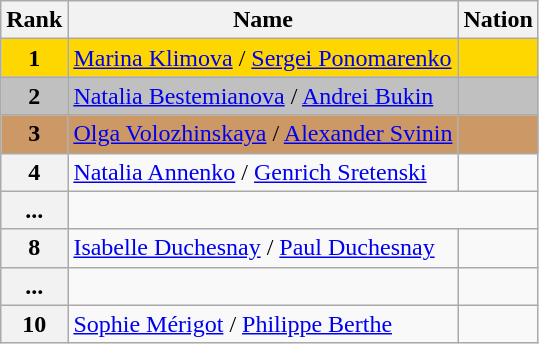<table class="wikitable">
<tr>
<th>Rank</th>
<th>Name</th>
<th>Nation</th>
</tr>
<tr bgcolor="gold">
<td align="center"><strong>1</strong></td>
<td><a href='#'>Marina Klimova</a> / <a href='#'>Sergei Ponomarenko</a></td>
<td></td>
</tr>
<tr bgcolor="silver">
<td align="center"><strong>2</strong></td>
<td><a href='#'>Natalia Bestemianova</a> / <a href='#'>Andrei Bukin</a></td>
<td></td>
</tr>
<tr bgcolor="cc9966">
<td align="center"><strong>3</strong></td>
<td><a href='#'>Olga Volozhinskaya</a> / <a href='#'>Alexander Svinin</a></td>
<td></td>
</tr>
<tr>
<th>4</th>
<td><a href='#'>Natalia Annenko</a> / <a href='#'>Genrich Sretenski</a></td>
<td></td>
</tr>
<tr>
<th>...</th>
</tr>
<tr>
<th>8</th>
<td><a href='#'>Isabelle Duchesnay</a> / <a href='#'>Paul Duchesnay</a></td>
<td></td>
</tr>
<tr>
<th>...</th>
<td></td>
<td></td>
</tr>
<tr>
<th>10</th>
<td><a href='#'>Sophie Mérigot</a> / <a href='#'>Philippe Berthe</a></td>
<td></td>
</tr>
</table>
